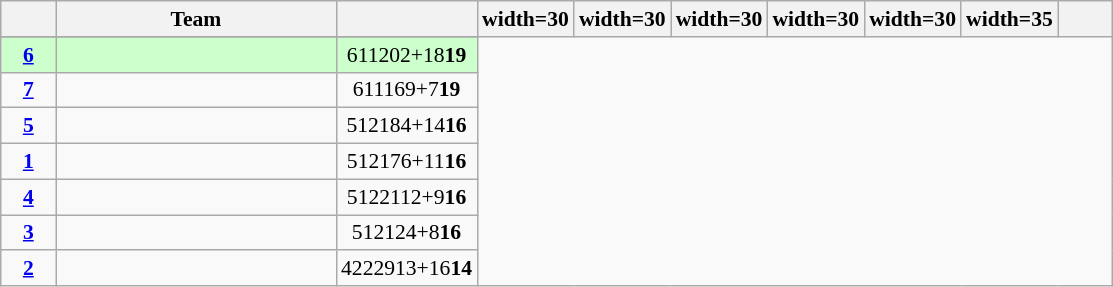<table class="wikitable" style="text-align: center; font-size: 90%;">
<tr>
<th width=30></th>
<th width=180>Team</th>
<th width=30></th>
<th>width=30</th>
<th>width=30</th>
<th>width=30</th>
<th>width=30</th>
<th>width=30</th>
<th>width=35</th>
<th width=30></th>
</tr>
<tr>
</tr>
<tr bgcolor=ccffcc>
<td><strong><a href='#'>6</a></strong></td>
<td align="left"></td>
<td 8>611202+18<strong>19</strong></td>
</tr>
<tr>
<td><strong><a href='#'>7</a></strong></td>
<td align="left"></td>
<td 8>611169+7<strong>19</strong></td>
</tr>
<tr>
<td><strong><a href='#'>5</a></strong></td>
<td align="left"></td>
<td 8>512184+14<strong>16</strong></td>
</tr>
<tr>
<td><strong><a href='#'>1</a></strong></td>
<td align="left"></td>
<td 8>512176+11<strong>16</strong></td>
</tr>
<tr>
<td><strong><a href='#'>4</a></strong></td>
<td align="left"></td>
<td 8>5122112+9<strong>16</strong></td>
</tr>
<tr>
<td><strong><a href='#'>3</a></strong></td>
<td align="left"></td>
<td 8>512124+8<strong>16</strong></td>
</tr>
<tr>
<td><strong><a href='#'>2</a></strong></td>
<td align="left"></td>
<td 8>4222913+16<strong>14</strong></td>
</tr>
</table>
